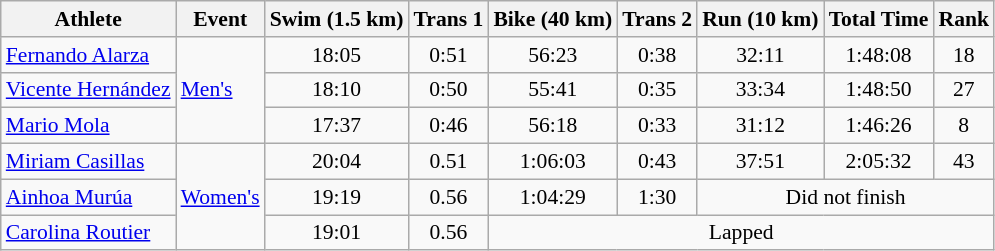<table class="wikitable" style="font-size:90%">
<tr>
<th>Athlete</th>
<th>Event</th>
<th>Swim (1.5 km)</th>
<th>Trans 1</th>
<th>Bike (40 km)</th>
<th>Trans 2</th>
<th>Run (10 km)</th>
<th>Total Time</th>
<th>Rank</th>
</tr>
<tr align=center>
<td align=left><a href='#'>Fernando Alarza</a></td>
<td style="text-align:left;" rowspan="3"><a href='#'>Men's</a></td>
<td>18:05</td>
<td>0:51</td>
<td>56:23</td>
<td>0:38</td>
<td>32:11</td>
<td>1:48:08</td>
<td>18</td>
</tr>
<tr align=center>
<td align=left><a href='#'>Vicente Hernández</a></td>
<td>18:10</td>
<td>0:50</td>
<td>55:41</td>
<td>0:35</td>
<td>33:34</td>
<td>1:48:50</td>
<td>27</td>
</tr>
<tr align=center>
<td align=left><a href='#'>Mario Mola</a></td>
<td>17:37</td>
<td>0:46</td>
<td>56:18</td>
<td>0:33</td>
<td>31:12</td>
<td>1:46:26</td>
<td>8</td>
</tr>
<tr align=center>
<td align=left><a href='#'>Miriam Casillas</a></td>
<td style="text-align:left;" rowspan="3"><a href='#'>Women's</a></td>
<td>20:04</td>
<td>0.51</td>
<td>1:06:03</td>
<td>0:43</td>
<td>37:51</td>
<td>2:05:32</td>
<td>43</td>
</tr>
<tr align=center>
<td align=left><a href='#'>Ainhoa Murúa</a></td>
<td>19:19</td>
<td>0.56</td>
<td>1:04:29</td>
<td>1:30</td>
<td colspan=3>Did not finish</td>
</tr>
<tr align=center>
<td align=left><a href='#'>Carolina Routier</a></td>
<td>19:01</td>
<td>0.56</td>
<td colspan=5>Lapped</td>
</tr>
</table>
